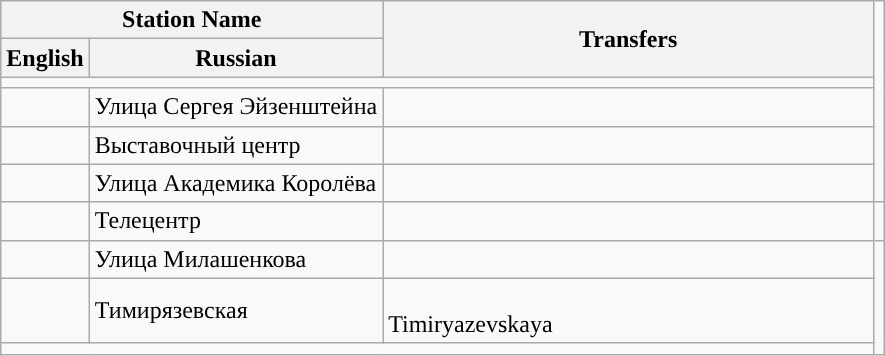<table class="wikitable">
<tr>
<th colspan="2" style="min-width: 165px;">Station Name</th>
<th rowspan="2" style="min-width: 320px;">Transfers</th>
</tr>
<tr>
<th>English</th>
<th>Russian</th>
</tr>
<tr style="background: #">
<td colspan="3"></td>
</tr>
<tr>
<td></td>
<td>Улица Сергея Эйзенштейна </td>
<td></td>
</tr>
<tr>
<td></td>
<td>Выставочный центр </td>
<td></td>
</tr>
<tr>
<td></td>
<td>Улица Академика Королёва </td>
<td></td>
</tr>
<tr>
<td></td>
<td>Телецентр </td>
<td></td>
<td></td>
</tr>
<tr>
<td></td>
<td>Улица Милашенкова </td>
<td></td>
</tr>
<tr>
<td></td>
<td>Тимирязевская </td>
<td><br> Timiryazevskaya</td>
</tr>
<tr style="background: #">
<td colspan="3"></td>
</tr>
</table>
